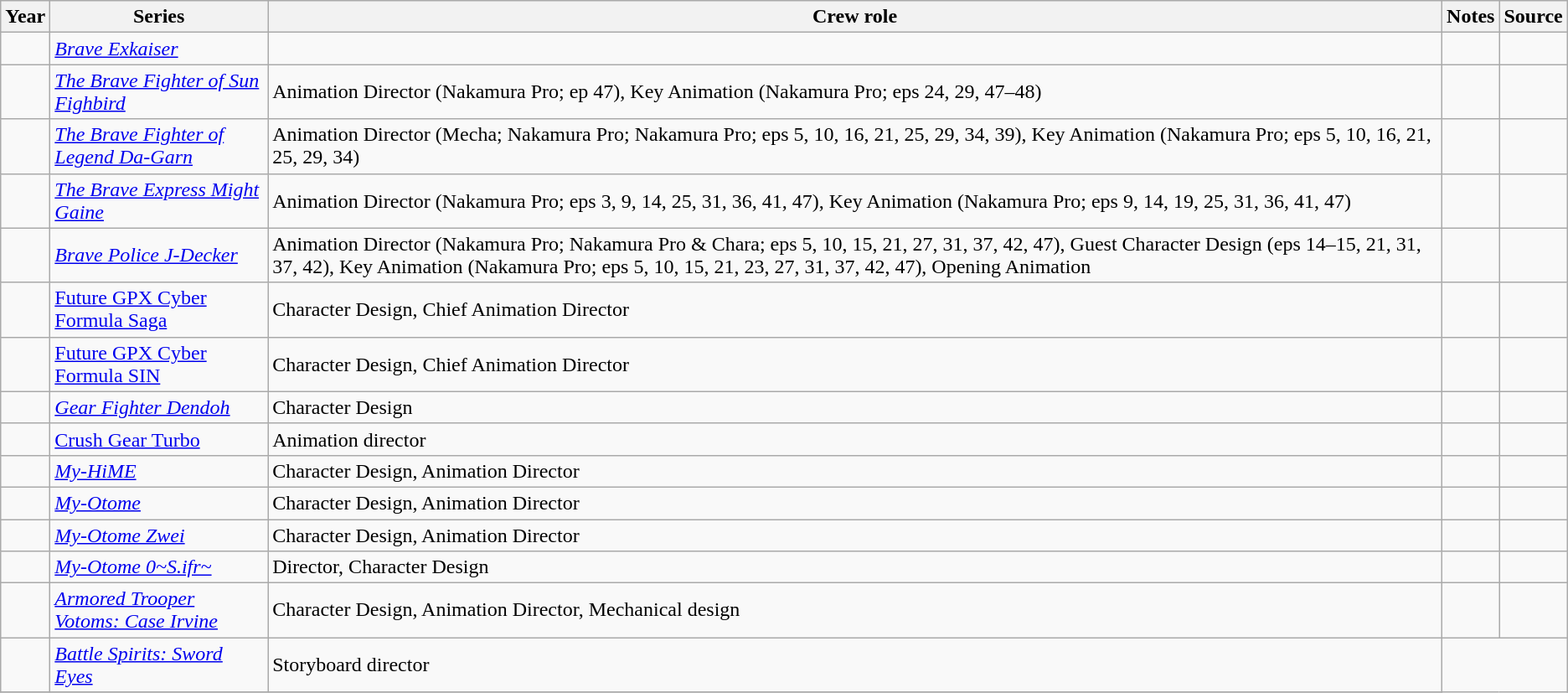<table class="wikitable sortable plainrowheaders">
<tr>
<th>Year</th>
<th>Series</th>
<th>Crew role</th>
<th class="unsortable">Notes</th>
<th class="unsortable">Source</th>
</tr>
<tr>
<td></td>
<td><em><a href='#'>Brave Exkaiser</a></em></td>
<td></td>
<td></td>
<td></td>
</tr>
<tr>
<td></td>
<td><em><a href='#'>The Brave Fighter of Sun Fighbird</a></em></td>
<td>Animation Director (Nakamura Pro; ep 47), Key Animation (Nakamura Pro; eps 24, 29, 47–48)</td>
<td></td>
<td></td>
</tr>
<tr>
<td></td>
<td><em><a href='#'>The Brave Fighter of Legend Da-Garn</a></em></td>
<td>Animation Director (Mecha; Nakamura Pro; Nakamura Pro; eps 5, 10, 16, 21, 25, 29, 34, 39), Key Animation (Nakamura Pro; eps 5, 10, 16, 21, 25, 29, 34)</td>
<td></td>
<td></td>
</tr>
<tr>
<td></td>
<td><em><a href='#'>The Brave Express Might Gaine</a></em></td>
<td>Animation Director (Nakamura Pro; eps 3, 9, 14, 25, 31, 36, 41, 47), Key Animation (Nakamura Pro; eps 9, 14, 19, 25, 31, 36, 41, 47)</td>
<td></td>
<td></td>
</tr>
<tr>
<td></td>
<td><em><a href='#'>Brave Police J-Decker</a></em></td>
<td>Animation Director (Nakamura Pro; Nakamura Pro & Chara; eps 5, 10, 15, 21, 27, 31, 37, 42, 47), Guest Character Design (eps 14–15, 21, 31, 37, 42), Key Animation (Nakamura Pro; eps 5, 10, 15, 21, 23, 27, 31, 37, 42, 47), Opening Animation</td>
<td></td>
<td></td>
</tr>
<tr>
<td></td>
<td><a href='#'>Future GPX Cyber Formula Saga</a></td>
<td>Character Design, Chief Animation Director</td>
<td></td>
<td></td>
</tr>
<tr>
<td></td>
<td><a href='#'>Future GPX Cyber Formula SIN</a></td>
<td>Character Design, Chief Animation Director</td>
<td></td>
<td></td>
</tr>
<tr>
<td></td>
<td><em><a href='#'>Gear Fighter Dendoh</a></em></td>
<td>Character Design </td>
<td></td>
<td></td>
</tr>
<tr>
<td></td>
<td><a href='#'>Crush Gear Turbo</a></td>
<td>Animation director </td>
<td></td>
<td></td>
</tr>
<tr>
<td></td>
<td><em><a href='#'>My-HiME</a></em></td>
<td>Character Design, Animation Director</td>
<td></td>
<td></td>
</tr>
<tr>
<td></td>
<td><em><a href='#'>My-Otome</a></em></td>
<td>Character Design, Animation Director</td>
<td></td>
<td></td>
</tr>
<tr>
<td></td>
<td><em><a href='#'>My-Otome Zwei</a></em></td>
<td>Character Design, Animation Director</td>
<td></td>
<td></td>
</tr>
<tr>
<td></td>
<td><em><a href='#'>My-Otome 0~S.ifr~</a></em></td>
<td>Director, Character Design</td>
<td></td>
<td></td>
</tr>
<tr>
<td></td>
<td><em><a href='#'>Armored Trooper Votoms: Case Irvine</a></em></td>
<td>Character Design, Animation Director, Mechanical design</td>
<td></td>
<td></td>
</tr>
<tr>
<td></td>
<td><em><a href='#'>Battle Spirits: Sword Eyes</a></em></td>
<td>Storyboard director </td>
</tr>
<tr>
</tr>
</table>
